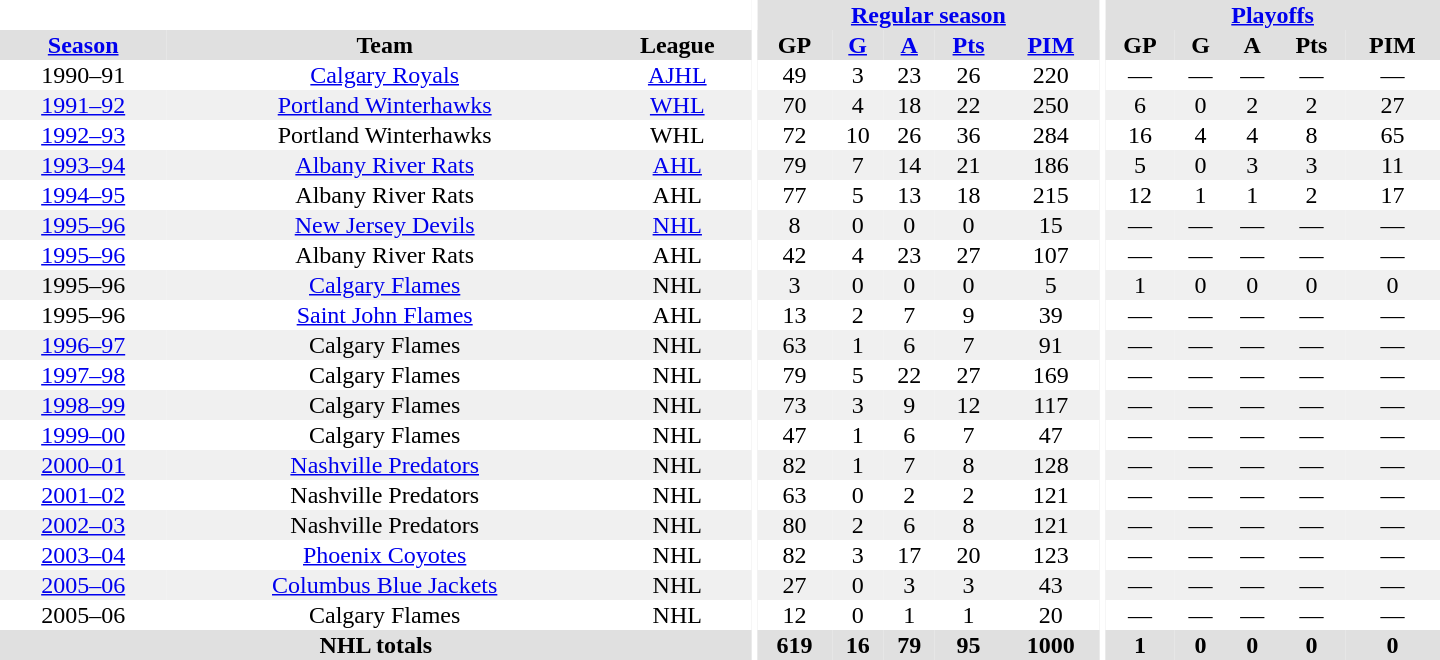<table border="0" cellpadding="1" cellspacing="0" style="text-align:center; width:60em">
<tr bgcolor="#e0e0e0">
<th colspan="3"  bgcolor="#ffffff"></th>
<th rowspan="99" bgcolor="#ffffff"></th>
<th colspan="5"><a href='#'>Regular season</a></th>
<th rowspan="99" bgcolor="#ffffff"></th>
<th colspan="5"><a href='#'>Playoffs</a></th>
</tr>
<tr bgcolor="#e0e0e0">
<th><a href='#'>Season</a></th>
<th>Team</th>
<th>League</th>
<th>GP</th>
<th><a href='#'>G</a></th>
<th><a href='#'>A</a></th>
<th><a href='#'>Pts</a></th>
<th><a href='#'>PIM</a></th>
<th>GP</th>
<th>G</th>
<th>A</th>
<th>Pts</th>
<th>PIM</th>
</tr>
<tr ALIGN="center">
<td>1990–91</td>
<td><a href='#'>Calgary Royals</a></td>
<td><a href='#'>AJHL</a></td>
<td>49</td>
<td>3</td>
<td>23</td>
<td>26</td>
<td>220</td>
<td>—</td>
<td>—</td>
<td>—</td>
<td>—</td>
<td>—</td>
</tr>
<tr ALIGN="center" bgcolor="#f0f0f0">
<td><a href='#'>1991–92</a></td>
<td><a href='#'>Portland Winterhawks</a></td>
<td><a href='#'>WHL</a></td>
<td>70</td>
<td>4</td>
<td>18</td>
<td>22</td>
<td>250</td>
<td>6</td>
<td>0</td>
<td>2</td>
<td>2</td>
<td>27</td>
</tr>
<tr ALIGN="center">
<td><a href='#'>1992–93</a></td>
<td>Portland Winterhawks</td>
<td>WHL</td>
<td>72</td>
<td>10</td>
<td>26</td>
<td>36</td>
<td>284</td>
<td>16</td>
<td>4</td>
<td>4</td>
<td>8</td>
<td>65</td>
</tr>
<tr ALIGN="center" bgcolor="#f0f0f0">
<td><a href='#'>1993–94</a></td>
<td><a href='#'>Albany River Rats</a></td>
<td><a href='#'>AHL</a></td>
<td>79</td>
<td>7</td>
<td>14</td>
<td>21</td>
<td>186</td>
<td>5</td>
<td>0</td>
<td>3</td>
<td>3</td>
<td>11</td>
</tr>
<tr ALIGN="center">
<td><a href='#'>1994–95</a></td>
<td>Albany River Rats</td>
<td>AHL</td>
<td>77</td>
<td>5</td>
<td>13</td>
<td>18</td>
<td>215</td>
<td>12</td>
<td>1</td>
<td>1</td>
<td>2</td>
<td>17</td>
</tr>
<tr ALIGN="center" bgcolor="#f0f0f0">
<td><a href='#'>1995–96</a></td>
<td><a href='#'>New Jersey Devils</a></td>
<td><a href='#'>NHL</a></td>
<td>8</td>
<td>0</td>
<td>0</td>
<td>0</td>
<td>15</td>
<td>—</td>
<td>—</td>
<td>—</td>
<td>—</td>
<td>—</td>
</tr>
<tr ALIGN="center">
<td><a href='#'>1995–96</a></td>
<td>Albany River Rats</td>
<td>AHL</td>
<td>42</td>
<td>4</td>
<td>23</td>
<td>27</td>
<td>107</td>
<td>—</td>
<td>—</td>
<td>—</td>
<td>—</td>
<td>—</td>
</tr>
<tr ALIGN="center" bgcolor="#f0f0f0">
<td>1995–96</td>
<td><a href='#'>Calgary Flames</a></td>
<td>NHL</td>
<td>3</td>
<td>0</td>
<td>0</td>
<td>0</td>
<td>5</td>
<td>1</td>
<td>0</td>
<td>0</td>
<td>0</td>
<td>0</td>
</tr>
<tr ALIGN="center">
<td>1995–96</td>
<td><a href='#'>Saint John Flames</a></td>
<td>AHL</td>
<td>13</td>
<td>2</td>
<td>7</td>
<td>9</td>
<td>39</td>
<td>—</td>
<td>—</td>
<td>—</td>
<td>—</td>
<td>—</td>
</tr>
<tr ALIGN="center" bgcolor="#f0f0f0">
<td><a href='#'>1996–97</a></td>
<td>Calgary Flames</td>
<td>NHL</td>
<td>63</td>
<td>1</td>
<td>6</td>
<td>7</td>
<td>91</td>
<td>—</td>
<td>—</td>
<td>—</td>
<td>—</td>
<td>—</td>
</tr>
<tr ALIGN="center">
<td><a href='#'>1997–98</a></td>
<td>Calgary Flames</td>
<td>NHL</td>
<td>79</td>
<td>5</td>
<td>22</td>
<td>27</td>
<td>169</td>
<td>—</td>
<td>—</td>
<td>—</td>
<td>—</td>
<td>—</td>
</tr>
<tr ALIGN="center" bgcolor="#f0f0f0">
<td><a href='#'>1998–99</a></td>
<td>Calgary Flames</td>
<td>NHL</td>
<td>73</td>
<td>3</td>
<td>9</td>
<td>12</td>
<td>117</td>
<td>—</td>
<td>—</td>
<td>—</td>
<td>—</td>
<td>—</td>
</tr>
<tr ALIGN="center">
<td><a href='#'>1999–00</a></td>
<td>Calgary Flames</td>
<td>NHL</td>
<td>47</td>
<td>1</td>
<td>6</td>
<td>7</td>
<td>47</td>
<td>—</td>
<td>—</td>
<td>—</td>
<td>—</td>
<td>—</td>
</tr>
<tr ALIGN="center" bgcolor="#f0f0f0">
<td><a href='#'>2000–01</a></td>
<td><a href='#'>Nashville Predators</a></td>
<td>NHL</td>
<td>82</td>
<td>1</td>
<td>7</td>
<td>8</td>
<td>128</td>
<td>—</td>
<td>—</td>
<td>—</td>
<td>—</td>
<td>—</td>
</tr>
<tr ALIGN="center">
<td><a href='#'>2001–02</a></td>
<td>Nashville Predators</td>
<td>NHL</td>
<td>63</td>
<td>0</td>
<td>2</td>
<td>2</td>
<td>121</td>
<td>—</td>
<td>—</td>
<td>—</td>
<td>—</td>
<td>—</td>
</tr>
<tr ALIGN="center" bgcolor="#f0f0f0">
<td><a href='#'>2002–03</a></td>
<td>Nashville Predators</td>
<td>NHL</td>
<td>80</td>
<td>2</td>
<td>6</td>
<td>8</td>
<td>121</td>
<td>—</td>
<td>—</td>
<td>—</td>
<td>—</td>
<td>—</td>
</tr>
<tr ALIGN="center">
<td><a href='#'>2003–04</a></td>
<td><a href='#'>Phoenix Coyotes</a></td>
<td>NHL</td>
<td>82</td>
<td>3</td>
<td>17</td>
<td>20</td>
<td>123</td>
<td>—</td>
<td>—</td>
<td>—</td>
<td>—</td>
<td>—</td>
</tr>
<tr ALIGN="center" bgcolor="#f0f0f0">
<td><a href='#'>2005–06</a></td>
<td><a href='#'>Columbus Blue Jackets</a></td>
<td>NHL</td>
<td>27</td>
<td>0</td>
<td>3</td>
<td>3</td>
<td>43</td>
<td>—</td>
<td>—</td>
<td>—</td>
<td>—</td>
<td>—</td>
</tr>
<tr ALIGN="center">
<td>2005–06</td>
<td>Calgary Flames</td>
<td>NHL</td>
<td>12</td>
<td>0</td>
<td>1</td>
<td>1</td>
<td>20</td>
<td>—</td>
<td>—</td>
<td>—</td>
<td>—</td>
<td>—</td>
</tr>
<tr bgcolor="#e0e0e0">
<th colspan="3">NHL totals</th>
<th>619</th>
<th>16</th>
<th>79</th>
<th>95</th>
<th>1000</th>
<th>1</th>
<th>0</th>
<th>0</th>
<th>0</th>
<th>0</th>
</tr>
</table>
